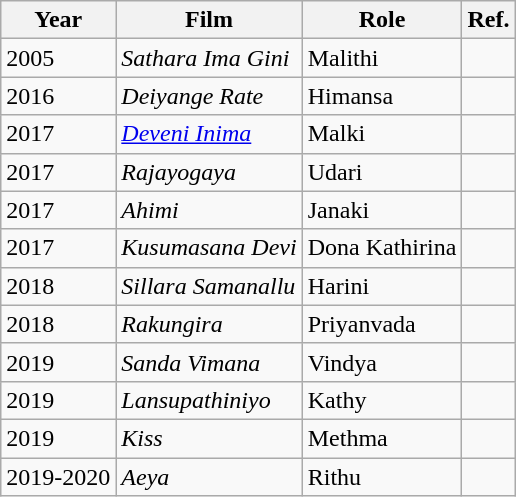<table class="wikitable">
<tr>
<th>Year</th>
<th>Film</th>
<th>Role</th>
<th>Ref.</th>
</tr>
<tr>
<td>2005</td>
<td><em>Sathara Ima Gini</em></td>
<td>Malithi</td>
<td></td>
</tr>
<tr>
<td>2016</td>
<td><em>Deiyange Rate</em></td>
<td>Himansa</td>
<td></td>
</tr>
<tr>
<td>2017</td>
<td><em><a href='#'>Deveni Inima</a></em></td>
<td>Malki</td>
<td></td>
</tr>
<tr>
<td>2017</td>
<td><em>Rajayogaya</em></td>
<td>Udari</td>
<td></td>
</tr>
<tr>
<td>2017</td>
<td><em>Ahimi</em></td>
<td>Janaki</td>
<td></td>
</tr>
<tr>
<td>2017</td>
<td><em>Kusumasana Devi</em></td>
<td>Dona Kathirina</td>
<td></td>
</tr>
<tr>
<td>2018</td>
<td><em>Sillara Samanallu</em></td>
<td>Harini</td>
<td></td>
</tr>
<tr>
<td>2018</td>
<td><em>Rakungira</em></td>
<td>Priyanvada</td>
<td></td>
</tr>
<tr>
<td>2019</td>
<td><em>Sanda Vimana</em></td>
<td>Vindya</td>
<td></td>
</tr>
<tr>
<td>2019</td>
<td><em>Lansupathiniyo</em></td>
<td>Kathy</td>
<td></td>
</tr>
<tr>
<td>2019</td>
<td><em>Kiss</em></td>
<td>Methma</td>
<td></td>
</tr>
<tr>
<td>2019-2020</td>
<td><em>Aeya</em></td>
<td>Rithu</td>
<td></td>
</tr>
</table>
